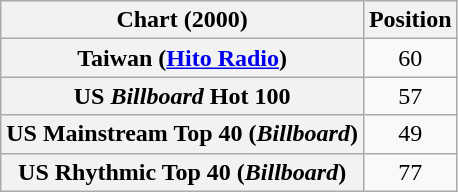<table class="wikitable sortable plainrowheaders" style="text-align:center">
<tr>
<th>Chart (2000)</th>
<th>Position</th>
</tr>
<tr>
<th scope="row">Taiwan (<a href='#'>Hito Radio</a>)</th>
<td style="text-align:center;">60</td>
</tr>
<tr>
<th scope="row">US <em>Billboard</em> Hot 100</th>
<td>57</td>
</tr>
<tr>
<th scope="row">US Mainstream Top 40 (<em>Billboard</em>)</th>
<td>49</td>
</tr>
<tr>
<th scope="row">US Rhythmic Top 40 (<em>Billboard</em>)</th>
<td>77</td>
</tr>
</table>
